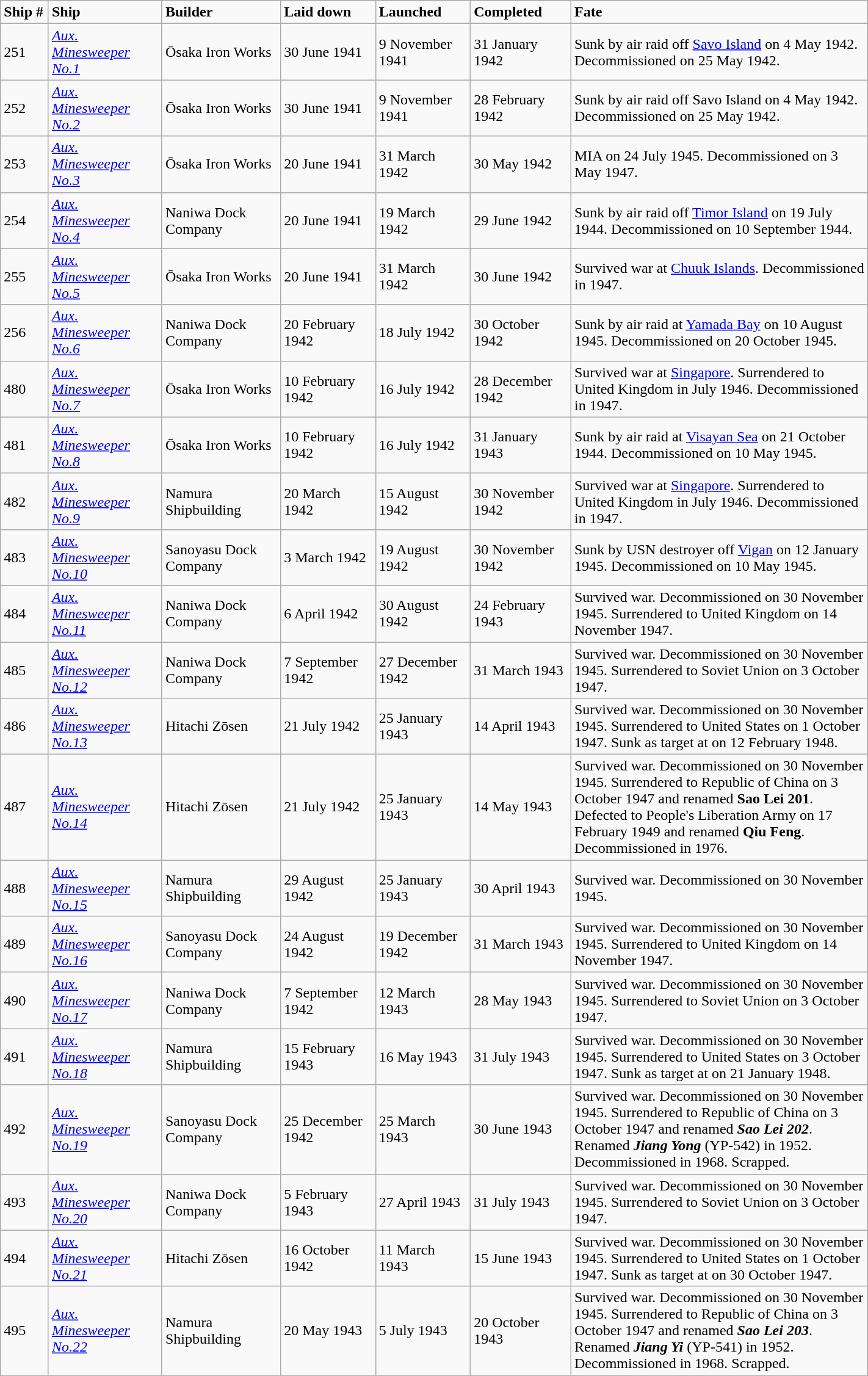<table class="wikitable" width="75%">
<tr>
<td width="4%"><strong>Ship #</strong></td>
<td width="9%"><strong>Ship</strong></td>
<td width="10%"><strong>Builder</strong></td>
<td width="8%" bgcolor=><strong>Laid down</strong></td>
<td width="8%" bgcolor=><strong>Launched</strong></td>
<td width="8%" bgcolor=><strong>Completed</strong></td>
<td width="25%" bgcolor=><strong>Fate</strong></td>
</tr>
<tr>
<td>251</td>
<td><a href='#'><em>Aux. Minesweeper No.1</em></a></td>
<td>Ōsaka Iron Works</td>
<td>30 June 1941</td>
<td>9 November 1941</td>
<td>31 January 1942</td>
<td>Sunk by air raid off <a href='#'>Savo Island</a> on 4 May 1942. Decommissioned on 25 May 1942.</td>
</tr>
<tr>
<td>252</td>
<td><a href='#'><em>Aux. Minesweeper No.2</em></a></td>
<td>Ōsaka Iron Works</td>
<td>30 June 1941</td>
<td>9 November 1941</td>
<td>28 February 1942</td>
<td>Sunk by air raid off Savo Island on 4 May 1942. Decommissioned on 25 May 1942.</td>
</tr>
<tr>
<td>253</td>
<td><a href='#'><em>Aux. Minesweeper No.3</em></a></td>
<td>Ōsaka Iron Works</td>
<td>20 June 1941</td>
<td>31 March 1942</td>
<td>30 May 1942</td>
<td>MIA on 24 July 1945. Decommissioned on 3 May 1947.</td>
</tr>
<tr>
<td>254</td>
<td><a href='#'><em>Aux. Minesweeper No.4</em></a></td>
<td>Naniwa Dock Company</td>
<td>20 June 1941</td>
<td>19 March 1942</td>
<td>29 June 1942</td>
<td>Sunk by air raid off <a href='#'>Timor Island</a>  on 19 July 1944. Decommissioned on 10 September 1944.</td>
</tr>
<tr>
<td>255</td>
<td><a href='#'><em>Aux. Minesweeper No.5</em></a></td>
<td>Ōsaka Iron Works</td>
<td>20 June 1941</td>
<td>31 March 1942</td>
<td>30 June 1942</td>
<td>Survived war at <a href='#'>Chuuk Islands</a>. Decommissioned in 1947.</td>
</tr>
<tr>
<td>256</td>
<td><a href='#'><em>Aux. Minesweeper No.6</em></a></td>
<td>Naniwa Dock Company</td>
<td>20 February 1942</td>
<td>18 July 1942</td>
<td>30 October 1942</td>
<td>Sunk by air raid at <a href='#'>Yamada Bay</a> on 10 August 1945. Decommissioned on 20 October 1945.</td>
</tr>
<tr>
<td>480</td>
<td><a href='#'><em>Aux. Minesweeper No.7</em></a></td>
<td>Ōsaka Iron Works</td>
<td>10 February 1942</td>
<td>16 July 1942</td>
<td>28 December 1942</td>
<td>Survived war at <a href='#'>Singapore</a>. Surrendered to United Kingdom in July 1946. Decommissioned in 1947.</td>
</tr>
<tr>
<td>481</td>
<td><a href='#'><em>Aux. Minesweeper No.8</em></a></td>
<td>Ōsaka Iron Works</td>
<td>10 February 1942</td>
<td>16 July 1942</td>
<td>31 January 1943</td>
<td>Sunk by air raid at <a href='#'>Visayan Sea</a>  on 21 October 1944. Decommissioned on 10 May 1945.</td>
</tr>
<tr>
<td>482</td>
<td><a href='#'><em>Aux. Minesweeper No.9</em></a></td>
<td>Namura Shipbuilding</td>
<td>20 March 1942</td>
<td>15 August 1942</td>
<td>30 November 1942</td>
<td>Survived war at <a href='#'>Singapore</a>. Surrendered to United Kingdom in July 1946. Decommissioned in 1947.</td>
</tr>
<tr>
<td>483</td>
<td><a href='#'><em>Aux. Minesweeper No.10</em></a></td>
<td>Sanoyasu Dock Company</td>
<td>3 March 1942</td>
<td>19 August 1942</td>
<td>30 November 1942</td>
<td>Sunk by USN destroyer off <a href='#'>Vigan</a> on 12 January 1945. Decommissioned on 10 May 1945.</td>
</tr>
<tr>
<td>484</td>
<td><a href='#'><em>Aux. Minesweeper No.11</em></a></td>
<td>Naniwa Dock Company</td>
<td>6 April 1942</td>
<td>30 August 1942</td>
<td>24 February 1943</td>
<td>Survived war. Decommissioned on 30 November 1945. Surrendered to United Kingdom on 14 November 1947.</td>
</tr>
<tr>
<td>485</td>
<td><a href='#'><em>Aux. Minesweeper No.12</em></a></td>
<td>Naniwa Dock Company</td>
<td>7 September 1942</td>
<td>27 December 1942</td>
<td>31 March 1943</td>
<td>Survived war. Decommissioned on 30 November 1945. Surrendered to Soviet Union on 3 October 1947.</td>
</tr>
<tr>
<td>486</td>
<td><a href='#'><em>Aux. Minesweeper No.13</em></a></td>
<td>Hitachi Zōsen</td>
<td>21 July 1942</td>
<td>25 January 1943</td>
<td>14 April 1943</td>
<td>Survived war. Decommissioned on 30 November 1945. Surrendered to United States on 1 October 1947. Sunk as target at  on 12 February 1948.</td>
</tr>
<tr>
<td>487</td>
<td><a href='#'><em>Aux. Minesweeper No.14</em></a></td>
<td>Hitachi Zōsen</td>
<td>21 July 1942</td>
<td>25 January 1943</td>
<td>14 May 1943</td>
<td>Survived war. Decommissioned on 30 November 1945. Surrendered to Republic of China on 3 October 1947 and renamed <strong>Sao Lei 201</strong>. Defected to People's Liberation Army on 17 February 1949 and renamed <strong>Qiu Feng</strong>. Decommissioned in 1976.</td>
</tr>
<tr>
<td>488</td>
<td><a href='#'><em>Aux. Minesweeper No.15</em></a></td>
<td>Namura Shipbuilding</td>
<td>29 August 1942</td>
<td>25 January 1943</td>
<td>30 April 1943</td>
<td>Survived war. Decommissioned on 30 November 1945.</td>
</tr>
<tr>
<td>489</td>
<td><a href='#'><em>Aux. Minesweeper No.16</em></a></td>
<td>Sanoyasu Dock Company</td>
<td>24 August 1942</td>
<td>19 December 1942</td>
<td>31 March 1943</td>
<td>Survived war. Decommissioned on 30 November 1945. Surrendered to United Kingdom on 14 November 1947.</td>
</tr>
<tr>
<td>490</td>
<td><a href='#'><em>Aux. Minesweeper No.17</em></a></td>
<td>Naniwa Dock Company</td>
<td>7 September 1942</td>
<td>12 March 1943</td>
<td>28 May 1943</td>
<td>Survived war. Decommissioned on 30 November 1945. Surrendered to Soviet Union on 3 October 1947.</td>
</tr>
<tr>
<td>491</td>
<td><a href='#'><em>Aux. Minesweeper No.18</em></a></td>
<td>Namura Shipbuilding</td>
<td>15 February 1943</td>
<td>16 May 1943</td>
<td>31 July 1943</td>
<td>Survived war. Decommissioned on 30 November 1945. Surrendered to United States on 3 October 1947. Sunk as target at  on 21 January 1948.</td>
</tr>
<tr>
<td>492</td>
<td><a href='#'><em>Aux. Minesweeper No.19</em></a></td>
<td>Sanoyasu Dock Company</td>
<td>25 December 1942</td>
<td>25 March 1943</td>
<td>30 June 1943</td>
<td>Survived war. Decommissioned on 30 November 1945. Surrendered to Republic of China on 3 October 1947 and renamed <strong><em>Sao Lei 202</em></strong>. Renamed <strong><em>Jiang Yong</em></strong> (YP-542) in 1952. Decommissioned in 1968. Scrapped.</td>
</tr>
<tr>
<td>493</td>
<td><a href='#'><em>Aux. Minesweeper No.20</em></a></td>
<td>Naniwa Dock Company</td>
<td>5 February 1943</td>
<td>27 April 1943</td>
<td>31 July 1943</td>
<td>Survived war. Decommissioned on 30 November 1945. Surrendered to Soviet Union on 3 October 1947.</td>
</tr>
<tr>
<td>494</td>
<td><a href='#'><em>Aux. Minesweeper No.21</em></a></td>
<td>Hitachi Zōsen</td>
<td>16 October 1942</td>
<td>11 March 1943</td>
<td>15 June 1943</td>
<td>Survived war. Decommissioned on 30 November 1945. Surrendered to United States on 1 October 1947. Sunk as target at  on 30 October 1947.</td>
</tr>
<tr>
<td>495</td>
<td><a href='#'><em>Aux. Minesweeper No.22</em></a></td>
<td>Namura Shipbuilding</td>
<td>20 May 1943</td>
<td>5 July 1943</td>
<td>20 October 1943</td>
<td>Survived war. Decommissioned on 30 November 1945. Surrendered to Republic of China on 3 October 1947 and renamed <strong><em>Sao Lei 203</em></strong>. Renamed <strong><em>Jiang Yi</em></strong> (YP-541) in 1952. Decommissioned in 1968. Scrapped.</td>
</tr>
<tr>
</tr>
</table>
